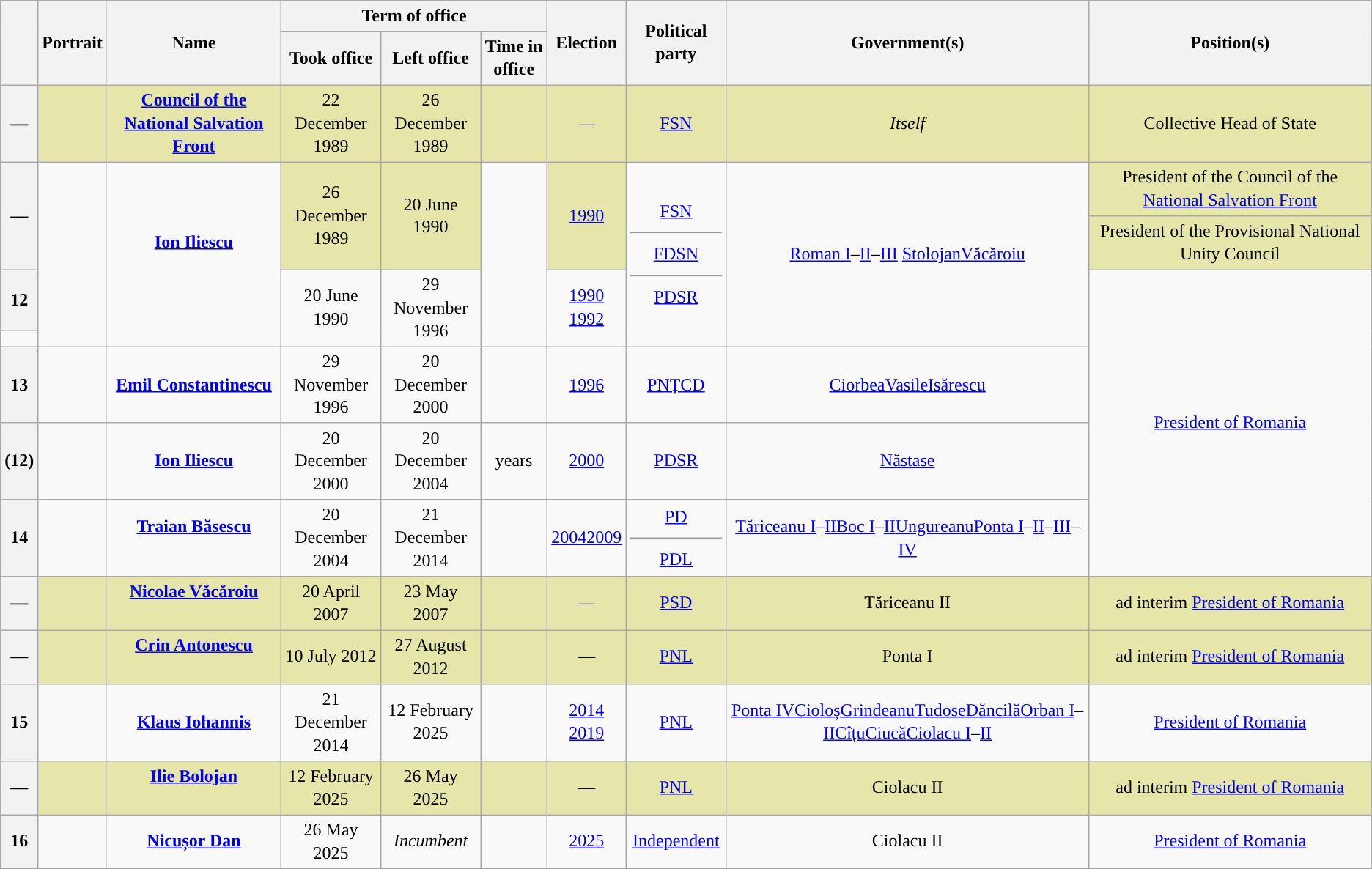<table class="wikitable" style="text-align:center; line-height:130%;">
<tr>
<th rowspan="2"></th>
<th rowspan="2">Portrait</th>
<th rowspan="2">Name<br></th>
<th colspan="3">Term of office</th>
<th rowspan="2">Election</th>
<th rowspan="2">Political party</th>
<th rowspan="2">Government(s)</th>
<th rowspan="2" style="width:250px">Position(s)</th>
</tr>
<tr>
<th>Took office</th>
<th>Left office</th>
<th>Time in office</th>
</tr>
<tr style="background:#e6e6aa;">
<th style="background:">—</th>
<td></td>
<td><strong><a href='#'>Council of the National Salvation Front</a></strong></td>
<td>22 December 1989</td>
<td>26 December 1989</td>
<td></td>
<td>—</td>
<td><a href='#'>FSN</a></td>
<td><em>Itself</em></td>
<td>Collective Head of State</td>
</tr>
<tr>
<th rowspan=3 style="background:">—</th>
<td rowspan=5></td>
<td rowspan=5><strong><a href='#'>Ion Iliescu</a></strong><br><br></td>
<td rowspan=2 style="background:#e6e6aa;">26 December 1989</td>
<td rowspan=2 style="background:#e6e6aa;">20 June 1990</td>
<td rowspan=5></td>
<td style="background:#e6e6aa;" rowspan=2><a href='#'> 1990</a></td>
<td rowspan=5><a href='#'>FSN</a><br><hr><a href='#'>FDSN</a><br><hr><a href='#'>PDSR</a><br></td>
<td rowspan=5><a href='#'>Roman I</a>–<a href='#'>II</a>–<a href='#'>III</a> <a href='#'>Stolojan</a><a href='#'>Văcăroiu</a></td>
<td style="background:#e6e6aa;">President of the Council of the <a href='#'>National Salvation Front</a></td>
</tr>
<tr>
<td style="background:#e6e6aa;">President of the Provisional National Unity Council</td>
</tr>
<tr>
<td rowspan=3>20 June 1990</td>
<td rowspan=3>29 November 1996</td>
<td rowspan=3><a href='#'> 1990</a><br><a href='#'>1992</a></td>
<td rowspan=6><a href='#'>President of Romania</a></td>
</tr>
<tr>
<th style="background:">12</th>
</tr>
<tr>
<td style="background:"></td>
</tr>
<tr>
<th style="background:">13</th>
<td></td>
<td><strong><a href='#'>Emil Constantinescu</a></strong><br></td>
<td>29 November 1996</td>
<td>20 December 2000</td>
<td></td>
<td><a href='#'>1996</a></td>
<td><a href='#'>PNȚCD</a></td>
<td><a href='#'>Ciorbea</a><a href='#'>Vasile</a><a href='#'>Isărescu</a></td>
</tr>
<tr>
<th style="background:">(12)</th>
<td></td>
<td><strong><a href='#'>Ion Iliescu</a></strong><br></td>
<td>20 December 2000</td>
<td>20 December 2004</td>
<td> years</td>
<td><a href='#'>2000</a></td>
<td><a href='#'>PDSR</a></td>
<td><a href='#'>Năstase</a></td>
</tr>
<tr>
<th style="background:">14</th>
<td></td>
<td><strong><a href='#'>Traian Băsescu</a></strong><br><br></td>
<td>20 December 2004</td>
<td>21 December 2014</td>
<td></td>
<td><a href='#'>2004</a><a href='#'>2009</a></td>
<td><a href='#'>PD</a> <hr><a href='#'>PDL</a><br></td>
<td><a href='#'>Tăriceanu I</a>–<a href='#'>II</a><a href='#'>Boc I</a>–<a href='#'>II</a><a href='#'>Ungureanu</a><a href='#'>Ponta I</a>–<a href='#'>II</a>–<a href='#'>III</a>–<a href='#'>IV</a></td>
</tr>
<tr style="background:#e6e6aa;">
<th style="background:">—</th>
<td></td>
<td><strong><a href='#'>Nicolae Văcăroiu</a></strong><br><br></td>
<td>20 April 2007</td>
<td>23 May 2007</td>
<td></td>
<td>—</td>
<td><a href='#'>PSD</a></td>
<td>Tăriceanu II</td>
<td>ad interim <a href='#'>President of Romania</a><br></td>
</tr>
<tr style="background:#e6e6aa;">
<th style="background:">—</th>
<td></td>
<td><strong><a href='#'>Crin Antonescu</a></strong><br><br></td>
<td>10 July 2012</td>
<td>27 August 2012</td>
<td></td>
<td>—</td>
<td><a href='#'>PNL</a></td>
<td>Ponta I</td>
<td>ad interim <a href='#'>President of Romania</a><br></td>
</tr>
<tr>
<th style="background:">15</th>
<td></td>
<td><strong><a href='#'>Klaus Iohannis</a></strong><br></td>
<td>21 December 2014</td>
<td>12 February 2025</td>
<td></td>
<td><a href='#'>2014</a><br><a href='#'>2019</a></td>
<td><a href='#'>PNL</a></td>
<td><a href='#'>Ponta IV</a><a href='#'>Cioloș</a><a href='#'>Grindeanu</a><a href='#'>Tudose</a><a href='#'>Dăncilă</a><a href='#'>Orban I</a>–<a href='#'>II</a><a href='#'>Cîțu</a><a href='#'>Ciucă</a><a href='#'>Ciolacu I</a>–<a href='#'>II</a></td>
<td><a href='#'>President of Romania</a></td>
</tr>
<tr style="background:#e6e6aa;">
<th style="background:">—</th>
<td></td>
<td><strong><a href='#'>Ilie Bolojan</a></strong><br><br></td>
<td>12 February 2025</td>
<td>26 May 2025</td>
<td></td>
<td>—</td>
<td><a href='#'>PNL</a></td>
<td>Ciolacu II</td>
<td>ad interim <a href='#'>President of Romania</a><br></td>
</tr>
<tr>
<th style="background:">16</th>
<td></td>
<td><strong><a href='#'>Nicușor Dan</a></strong><br></td>
<td>26 May 2025</td>
<td><em>Incumbent</em></td>
<td></td>
<td><a href='#'>2025</a></td>
<td><a href='#'>Independent</a></td>
<td>Ciolacu II</td>
<td><a href='#'>President of Romania</a></td>
</tr>
</table>
